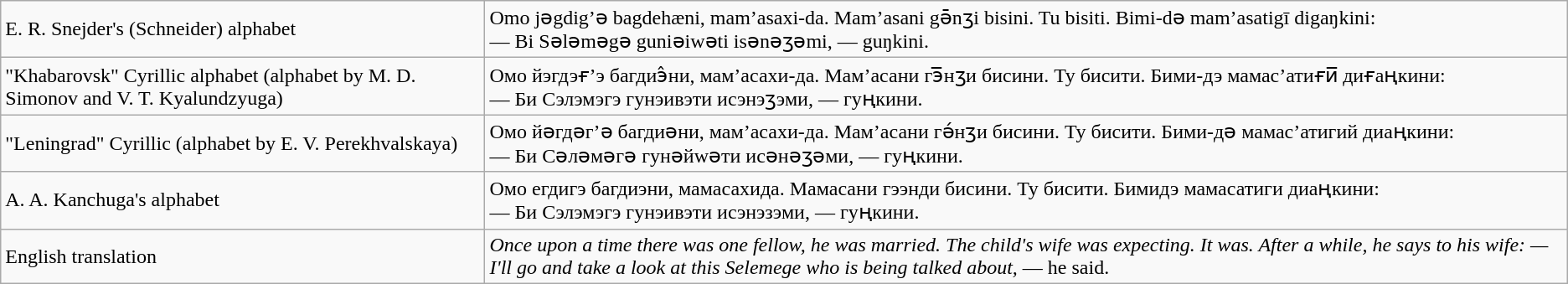<table class="wikitable">
<tr>
<td>E. R. Snejder's (Schneider) alphabet</td>
<td>Omo jəgdig’ə bagdehæni, mam’asaxi-da. Mam’asani gə̄nʒi bisini. Tu bisiti. Bimi-də mam’asatigī digaŋkini:<br>— Bi Sələməgə guniəiwəti isənəʒəmi, — guŋkini.</td>
</tr>
<tr>
<td>"Khabarovsk" Cyrillic alphabet (alphabet by M. D. Simonov and V. T. Kyalundzyuga)</td>
<td>Омо йэгдэғ’э багдиэ̂ни, мам’асахи-да. Мам’асани гэ̅нʒи бисини. Ту бисити. Бими-дэ мамас’атиғи̅ диғаңкини:<br>— Би Сэлэмэгэ гунэивэти исэнэʒэми, — гуңкини.</td>
</tr>
<tr>
<td>"Leningrad" Cyrillic (alphabet by E. V. Perekhvalskaya)</td>
<td>Омо йəгдəг’ə багдиəни, мам’асахи-да. Мам’асани гə́нʒи бисини. Ту бисити. Бими-дə мамас’атигий диаңкини:<br>— Би Сəлəмəгə гунəйwəти исəнəʒəми, — гуңкини.</td>
</tr>
<tr>
<td>A. A. Kanchuga's alphabet</td>
<td>Омо егдигэ багдиэни, мамасахида. Мамасани гээнди бисини. Ту бисити. Бимидэ мамасатиги диаңкини:<br>— Би Сэлэмэгэ гунэивэти исэнэзэми, — гуңкини.</td>
</tr>
<tr>
<td>English translation</td>
<td><em>Once upon a time there was one fellow, he was married. The child's wife was expecting. It was. After a while, he says to his wife: — I'll go and take a look at this Selemege who is being talked about,</em> — he said.</td>
</tr>
</table>
